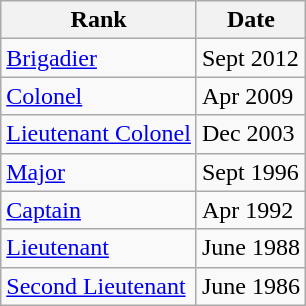<table class="wikitable">
<tr>
<th>Rank</th>
<th>Date</th>
</tr>
<tr>
<td><a href='#'>Brigadier</a></td>
<td>Sept 2012</td>
</tr>
<tr>
<td><a href='#'>Colonel</a></td>
<td>Apr 2009</td>
</tr>
<tr>
<td><a href='#'>Lieutenant Colonel</a></td>
<td>Dec 2003</td>
</tr>
<tr>
<td><a href='#'>Major</a></td>
<td>Sept 1996</td>
</tr>
<tr>
<td><a href='#'>Captain</a></td>
<td>Apr 1992</td>
</tr>
<tr>
<td><a href='#'>Lieutenant</a></td>
<td>June 1988</td>
</tr>
<tr>
<td><a href='#'>Second Lieutenant</a></td>
<td>June 1986</td>
</tr>
</table>
